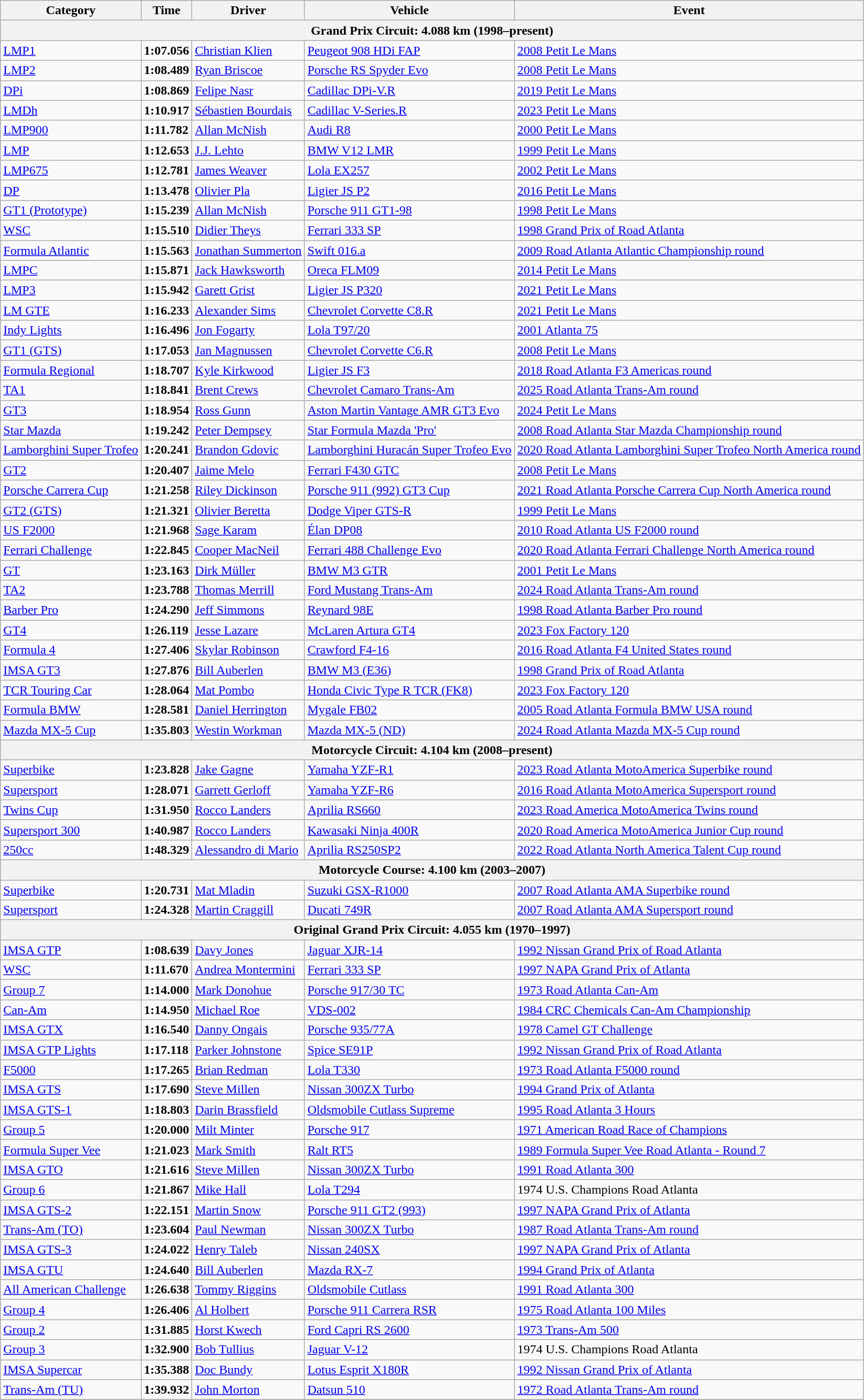<table class="wikitable">
<tr>
<th>Category</th>
<th>Time</th>
<th>Driver</th>
<th>Vehicle</th>
<th>Event</th>
</tr>
<tr>
<th colspan=5>Grand Prix Circuit: 4.088 km (1998–present)</th>
</tr>
<tr>
<td><a href='#'>LMP1</a></td>
<td><strong>1:07.056</strong></td>
<td><a href='#'>Christian Klien</a></td>
<td><a href='#'>Peugeot 908 HDi FAP</a></td>
<td><a href='#'>2008 Petit Le Mans</a></td>
</tr>
<tr>
<td><a href='#'>LMP2</a></td>
<td><strong>1:08.489</strong></td>
<td><a href='#'>Ryan Briscoe</a></td>
<td><a href='#'>Porsche RS Spyder Evo</a></td>
<td><a href='#'>2008 Petit Le Mans</a></td>
</tr>
<tr>
<td><a href='#'>DPi</a></td>
<td><strong>1:08.869</strong></td>
<td><a href='#'>Felipe Nasr</a></td>
<td><a href='#'>Cadillac DPi-V.R</a></td>
<td><a href='#'>2019 Petit Le Mans</a></td>
</tr>
<tr>
<td><a href='#'>LMDh</a></td>
<td><strong>1:10.917</strong></td>
<td><a href='#'>Sébastien Bourdais</a></td>
<td><a href='#'>Cadillac V-Series.R</a></td>
<td><a href='#'>2023 Petit Le Mans</a></td>
</tr>
<tr>
<td><a href='#'>LMP900</a></td>
<td><strong>1:11.782</strong></td>
<td><a href='#'>Allan McNish</a></td>
<td><a href='#'>Audi R8</a></td>
<td><a href='#'>2000 Petit Le Mans</a></td>
</tr>
<tr>
<td><a href='#'>LMP</a></td>
<td><strong>1:12.653</strong></td>
<td><a href='#'>J.J. Lehto</a></td>
<td><a href='#'>BMW V12 LMR</a></td>
<td><a href='#'>1999 Petit Le Mans</a></td>
</tr>
<tr>
<td><a href='#'>LMP675</a></td>
<td><strong>1:12.781</strong></td>
<td><a href='#'>James Weaver</a></td>
<td><a href='#'>Lola EX257</a></td>
<td><a href='#'>2002 Petit Le Mans</a></td>
</tr>
<tr>
<td><a href='#'>DP</a></td>
<td><strong>1:13.478</strong></td>
<td><a href='#'>Olivier Pla</a></td>
<td><a href='#'>Ligier JS P2</a></td>
<td><a href='#'>2016 Petit Le Mans</a></td>
</tr>
<tr>
<td><a href='#'>GT1 (Prototype)</a></td>
<td><strong>1:15.239</strong></td>
<td><a href='#'>Allan McNish</a></td>
<td><a href='#'>Porsche 911 GT1-98</a></td>
<td><a href='#'>1998 Petit Le Mans</a></td>
</tr>
<tr>
<td><a href='#'>WSC</a></td>
<td><strong>1:15.510</strong></td>
<td><a href='#'>Didier Theys</a></td>
<td><a href='#'>Ferrari 333 SP</a></td>
<td><a href='#'>1998 Grand Prix of Road Atlanta</a></td>
</tr>
<tr>
<td><a href='#'>Formula Atlantic</a></td>
<td><strong>1:15.563</strong></td>
<td><a href='#'>Jonathan Summerton</a></td>
<td><a href='#'>Swift 016.a</a></td>
<td><a href='#'>2009 Road Atlanta Atlantic Championship round</a></td>
</tr>
<tr>
<td><a href='#'>LMPC</a></td>
<td><strong>1:15.871</strong></td>
<td><a href='#'>Jack Hawksworth</a></td>
<td><a href='#'>Oreca FLM09</a></td>
<td><a href='#'>2014 Petit Le Mans</a></td>
</tr>
<tr>
<td><a href='#'>LMP3</a></td>
<td><strong>1:15.942</strong></td>
<td><a href='#'>Garett Grist</a></td>
<td><a href='#'>Ligier JS P320</a></td>
<td><a href='#'>2021 Petit Le Mans</a></td>
</tr>
<tr>
<td><a href='#'>LM GTE</a></td>
<td><strong>1:16.233</strong></td>
<td><a href='#'>Alexander Sims</a></td>
<td><a href='#'>Chevrolet Corvette C8.R</a></td>
<td><a href='#'>2021 Petit Le Mans</a></td>
</tr>
<tr>
<td><a href='#'>Indy Lights</a></td>
<td><strong>1:16.496</strong></td>
<td><a href='#'>Jon Fogarty</a></td>
<td><a href='#'>Lola T97/20</a></td>
<td><a href='#'>2001 Atlanta 75</a></td>
</tr>
<tr>
<td><a href='#'>GT1 (GTS)</a></td>
<td><strong>1:17.053</strong></td>
<td><a href='#'>Jan Magnussen</a></td>
<td><a href='#'>Chevrolet Corvette C6.R</a></td>
<td><a href='#'>2008 Petit Le Mans</a></td>
</tr>
<tr>
<td><a href='#'>Formula Regional</a></td>
<td><strong>1:18.707</strong></td>
<td><a href='#'>Kyle Kirkwood</a></td>
<td><a href='#'>Ligier JS F3</a></td>
<td><a href='#'>2018 Road Atlanta F3 Americas round</a></td>
</tr>
<tr>
<td><a href='#'>TA1</a></td>
<td><strong>1:18.841</strong></td>
<td><a href='#'>Brent Crews</a></td>
<td><a href='#'>Chevrolet Camaro Trans-Am</a></td>
<td><a href='#'>2025 Road Atlanta Trans-Am round</a></td>
</tr>
<tr>
<td><a href='#'>GT3</a></td>
<td><strong>1:18.954</strong></td>
<td><a href='#'>Ross Gunn</a></td>
<td><a href='#'>Aston Martin Vantage AMR GT3 Evo</a></td>
<td><a href='#'>2024 Petit Le Mans</a></td>
</tr>
<tr>
<td><a href='#'>Star Mazda</a></td>
<td><strong>1:19.242</strong></td>
<td><a href='#'>Peter Dempsey</a></td>
<td><a href='#'>Star Formula Mazda 'Pro'</a></td>
<td><a href='#'>2008 Road Atlanta Star Mazda Championship round</a></td>
</tr>
<tr>
<td><a href='#'>Lamborghini Super Trofeo</a></td>
<td><strong>1:20.241</strong></td>
<td><a href='#'>Brandon Gdovic</a></td>
<td><a href='#'>Lamborghini Huracán Super Trofeo Evo</a></td>
<td><a href='#'>2020 Road Atlanta Lamborghini Super Trofeo North America round</a></td>
</tr>
<tr>
<td><a href='#'>GT2</a></td>
<td><strong>1:20.407</strong></td>
<td><a href='#'>Jaime Melo</a></td>
<td><a href='#'>Ferrari F430 GTC</a></td>
<td><a href='#'>2008 Petit Le Mans</a></td>
</tr>
<tr>
<td><a href='#'>Porsche Carrera Cup</a></td>
<td><strong>1:21.258</strong></td>
<td><a href='#'>Riley Dickinson</a></td>
<td><a href='#'>Porsche 911 (992) GT3 Cup</a></td>
<td><a href='#'>2021 Road Atlanta Porsche Carrera Cup North America round</a></td>
</tr>
<tr>
<td><a href='#'>GT2 (GTS)</a></td>
<td><strong>1:21.321</strong></td>
<td><a href='#'>Olivier Beretta</a></td>
<td><a href='#'>Dodge Viper GTS-R</a></td>
<td><a href='#'>1999 Petit Le Mans</a></td>
</tr>
<tr>
<td><a href='#'>US F2000</a></td>
<td><strong>1:21.968</strong></td>
<td><a href='#'>Sage Karam</a></td>
<td><a href='#'>Élan DP08</a></td>
<td><a href='#'>2010 Road Atlanta US F2000 round</a></td>
</tr>
<tr>
<td><a href='#'>Ferrari Challenge</a></td>
<td><strong>1:22.845</strong></td>
<td><a href='#'>Cooper MacNeil</a></td>
<td><a href='#'>Ferrari 488 Challenge Evo</a></td>
<td><a href='#'>2020 Road Atlanta Ferrari Challenge North America round</a></td>
</tr>
<tr>
<td><a href='#'>GT</a></td>
<td><strong>1:23.163</strong></td>
<td><a href='#'>Dirk Müller</a></td>
<td><a href='#'>BMW M3 GTR</a></td>
<td><a href='#'>2001 Petit Le Mans</a></td>
</tr>
<tr>
<td><a href='#'>TA2</a></td>
<td><strong>1:23.788</strong></td>
<td><a href='#'>Thomas Merrill</a></td>
<td><a href='#'>Ford Mustang Trans-Am</a></td>
<td><a href='#'>2024 Road Atlanta Trans-Am round</a></td>
</tr>
<tr>
<td><a href='#'>Barber Pro</a></td>
<td><strong>1:24.290</strong></td>
<td><a href='#'>Jeff Simmons</a></td>
<td><a href='#'>Reynard 98E</a></td>
<td><a href='#'>1998 Road Atlanta Barber Pro round</a></td>
</tr>
<tr>
<td><a href='#'>GT4</a></td>
<td><strong>1:26.119</strong></td>
<td><a href='#'>Jesse Lazare</a></td>
<td><a href='#'>McLaren Artura GT4</a></td>
<td><a href='#'>2023 Fox Factory 120</a></td>
</tr>
<tr>
<td><a href='#'>Formula 4</a></td>
<td><strong>1:27.406</strong></td>
<td><a href='#'>Skylar Robinson</a></td>
<td><a href='#'>Crawford F4-16</a></td>
<td><a href='#'>2016 Road Atlanta F4 United States round</a></td>
</tr>
<tr>
<td><a href='#'>IMSA GT3</a></td>
<td><strong>1:27.876</strong></td>
<td><a href='#'>Bill Auberlen</a></td>
<td><a href='#'>BMW M3 (E36)</a></td>
<td><a href='#'>1998 Grand Prix of Road Atlanta</a></td>
</tr>
<tr>
<td><a href='#'>TCR Touring Car</a></td>
<td><strong>1:28.064</strong></td>
<td><a href='#'>Mat Pombo</a></td>
<td><a href='#'>Honda Civic Type R TCR (FK8)</a></td>
<td><a href='#'>2023 Fox Factory 120</a></td>
</tr>
<tr>
<td><a href='#'>Formula BMW</a></td>
<td><strong>1:28.581</strong></td>
<td><a href='#'>Daniel Herrington</a></td>
<td><a href='#'>Mygale FB02</a></td>
<td><a href='#'>2005 Road Atlanta Formula BMW USA round</a></td>
</tr>
<tr>
<td><a href='#'>Mazda MX-5 Cup</a></td>
<td><strong>1:35.803</strong></td>
<td><a href='#'>Westin Workman</a></td>
<td><a href='#'>Mazda MX-5 (ND)</a></td>
<td><a href='#'>2024 Road Atlanta Mazda MX-5 Cup round</a></td>
</tr>
<tr>
<th colspan=5>Motorcycle Circuit: 4.104 km (2008–present)</th>
</tr>
<tr>
<td><a href='#'>Superbike</a></td>
<td><strong>1:23.828</strong></td>
<td><a href='#'>Jake Gagne</a></td>
<td><a href='#'>Yamaha YZF-R1</a></td>
<td><a href='#'>2023 Road Atlanta MotoAmerica Superbike round</a></td>
</tr>
<tr>
<td><a href='#'>Supersport</a></td>
<td><strong>1:28.071</strong></td>
<td><a href='#'>Garrett Gerloff</a></td>
<td><a href='#'>Yamaha YZF-R6</a></td>
<td><a href='#'>2016 Road Atlanta MotoAmerica Supersport round</a></td>
</tr>
<tr>
<td><a href='#'>Twins Cup</a></td>
<td><strong>1:31.950</strong></td>
<td><a href='#'>Rocco Landers</a></td>
<td><a href='#'>Aprilia RS660</a></td>
<td><a href='#'>2023 Road America MotoAmerica Twins round</a></td>
</tr>
<tr>
<td><a href='#'>Supersport 300</a></td>
<td><strong>1:40.987</strong></td>
<td><a href='#'>Rocco Landers</a></td>
<td><a href='#'>Kawasaki Ninja 400R</a></td>
<td><a href='#'>2020 Road America MotoAmerica Junior Cup round</a></td>
</tr>
<tr>
<td><a href='#'>250cc</a></td>
<td><strong>1:48.329</strong></td>
<td><a href='#'>Alessandro di Mario</a></td>
<td><a href='#'>Aprilia RS250SP2</a></td>
<td><a href='#'>2022 Road Atlanta North America Talent Cup round</a></td>
</tr>
<tr>
<th colspan=5>Motorcycle Course: 4.100 km (2003–2007)</th>
</tr>
<tr>
<td><a href='#'>Superbike</a></td>
<td><strong>1:20.731</strong></td>
<td><a href='#'>Mat Mladin</a></td>
<td><a href='#'>Suzuki GSX-R1000</a></td>
<td><a href='#'>2007 Road Atlanta AMA Superbike round</a></td>
</tr>
<tr>
<td><a href='#'>Supersport</a></td>
<td><strong>1:24.328</strong></td>
<td><a href='#'>Martin Craggill</a></td>
<td><a href='#'>Ducati 749R</a></td>
<td><a href='#'>2007 Road Atlanta AMA Supersport round</a></td>
</tr>
<tr>
<th colspan=5>Original Grand Prix Circuit: 4.055 km (1970–1997)</th>
</tr>
<tr>
<td><a href='#'>IMSA GTP</a></td>
<td><strong>1:08.639</strong></td>
<td><a href='#'>Davy Jones</a></td>
<td><a href='#'>Jaguar XJR-14</a></td>
<td><a href='#'>1992 Nissan Grand Prix of Road Atlanta</a></td>
</tr>
<tr>
<td><a href='#'>WSC</a></td>
<td><strong>1:11.670</strong></td>
<td><a href='#'>Andrea Montermini</a></td>
<td><a href='#'>Ferrari 333 SP</a></td>
<td><a href='#'>1997 NAPA Grand Prix of Atlanta</a></td>
</tr>
<tr>
<td><a href='#'>Group 7</a></td>
<td><strong>1:14.000</strong></td>
<td><a href='#'>Mark Donohue</a></td>
<td><a href='#'>Porsche 917/30 TC</a></td>
<td><a href='#'>1973 Road Atlanta Can-Am</a></td>
</tr>
<tr>
<td><a href='#'>Can-Am</a></td>
<td><strong>1:14.950</strong></td>
<td><a href='#'>Michael Roe</a></td>
<td><a href='#'>VDS-002</a></td>
<td><a href='#'>1984 CRC Chemicals Can-Am Championship</a></td>
</tr>
<tr>
<td><a href='#'>IMSA GTX</a></td>
<td><strong>1:16.540</strong></td>
<td><a href='#'>Danny Ongais</a></td>
<td><a href='#'>Porsche 935/77A</a></td>
<td><a href='#'>1978 Camel GT Challenge</a></td>
</tr>
<tr>
<td><a href='#'>IMSA GTP Lights</a></td>
<td><strong>1:17.118</strong></td>
<td><a href='#'>Parker Johnstone</a></td>
<td><a href='#'>Spice SE91P</a></td>
<td><a href='#'>1992 Nissan Grand Prix of Road Atlanta</a></td>
</tr>
<tr>
<td><a href='#'>F5000</a></td>
<td><strong>1:17.265</strong></td>
<td><a href='#'>Brian Redman</a></td>
<td><a href='#'>Lola T330</a></td>
<td><a href='#'>1973 Road Atlanta F5000 round</a></td>
</tr>
<tr>
<td><a href='#'>IMSA GTS</a></td>
<td><strong>1:17.690</strong></td>
<td><a href='#'>Steve Millen</a></td>
<td><a href='#'>Nissan 300ZX Turbo</a></td>
<td><a href='#'>1994 Grand Prix of Atlanta</a></td>
</tr>
<tr>
<td><a href='#'>IMSA GTS-1</a></td>
<td><strong>1:18.803</strong></td>
<td><a href='#'>Darin Brassfield</a></td>
<td><a href='#'>Oldsmobile Cutlass Supreme</a></td>
<td><a href='#'>1995 Road Atlanta 3 Hours</a></td>
</tr>
<tr>
<td><a href='#'>Group 5</a></td>
<td><strong>1:20.000</strong></td>
<td><a href='#'>Milt Minter</a></td>
<td><a href='#'>Porsche 917</a></td>
<td><a href='#'>1971 American Road Race of Champions</a></td>
</tr>
<tr>
<td><a href='#'>Formula Super Vee</a></td>
<td><strong>1:21.023</strong></td>
<td><a href='#'>Mark Smith</a></td>
<td><a href='#'>Ralt RT5</a></td>
<td><a href='#'>1989 Formula Super Vee Road Atlanta - Round 7</a></td>
</tr>
<tr>
<td><a href='#'>IMSA GTO</a></td>
<td><strong>1:21.616</strong></td>
<td><a href='#'>Steve Millen</a></td>
<td><a href='#'>Nissan 300ZX Turbo</a></td>
<td><a href='#'>1991 Road Atlanta 300</a></td>
</tr>
<tr>
<td><a href='#'>Group 6</a></td>
<td><strong>1:21.867</strong></td>
<td><a href='#'>Mike Hall</a></td>
<td><a href='#'>Lola T294</a></td>
<td>1974 U.S. Champions Road Atlanta</td>
</tr>
<tr>
<td><a href='#'>IMSA GTS-2</a></td>
<td><strong>1:22.151</strong></td>
<td><a href='#'>Martin Snow</a></td>
<td><a href='#'>Porsche 911 GT2 (993)</a></td>
<td><a href='#'>1997 NAPA Grand Prix of Atlanta</a></td>
</tr>
<tr>
<td><a href='#'>Trans-Am (TO)</a></td>
<td><strong>1:23.604</strong></td>
<td><a href='#'>Paul Newman</a></td>
<td><a href='#'>Nissan 300ZX Turbo</a></td>
<td><a href='#'>1987 Road Atlanta Trans-Am round</a></td>
</tr>
<tr>
<td><a href='#'>IMSA GTS-3</a></td>
<td><strong>1:24.022</strong></td>
<td><a href='#'>Henry Taleb</a></td>
<td><a href='#'>Nissan 240SX</a></td>
<td><a href='#'>1997 NAPA Grand Prix of Atlanta</a></td>
</tr>
<tr>
<td><a href='#'>IMSA GTU</a></td>
<td><strong>1:24.640</strong></td>
<td><a href='#'>Bill Auberlen</a></td>
<td><a href='#'>Mazda RX-7</a></td>
<td><a href='#'>1994 Grand Prix of Atlanta</a></td>
</tr>
<tr>
<td><a href='#'>All American Challenge</a></td>
<td><strong>1:26.638</strong></td>
<td><a href='#'>Tommy Riggins</a></td>
<td><a href='#'>Oldsmobile Cutlass</a></td>
<td><a href='#'>1991 Road Atlanta 300</a></td>
</tr>
<tr>
<td><a href='#'>Group 4</a></td>
<td><strong>1:26.406</strong></td>
<td><a href='#'>Al Holbert</a></td>
<td><a href='#'>Porsche 911 Carrera RSR</a></td>
<td><a href='#'>1975 Road Atlanta 100 Miles</a></td>
</tr>
<tr>
<td><a href='#'>Group 2</a></td>
<td><strong>1:31.885</strong></td>
<td><a href='#'>Horst Kwech</a></td>
<td><a href='#'>Ford Capri RS 2600</a></td>
<td><a href='#'>1973 Trans-Am 500</a></td>
</tr>
<tr>
<td><a href='#'>Group 3</a></td>
<td><strong>1:32.900</strong></td>
<td><a href='#'>Bob Tullius</a></td>
<td><a href='#'>Jaguar V-12</a></td>
<td>1974 U.S. Champions Road Atlanta</td>
</tr>
<tr>
<td><a href='#'>IMSA Supercar</a></td>
<td><strong>1:35.388</strong></td>
<td><a href='#'>Doc Bundy</a></td>
<td><a href='#'>Lotus Esprit X180R</a></td>
<td><a href='#'>1992 Nissan Grand Prix of Atlanta</a></td>
</tr>
<tr>
<td><a href='#'>Trans-Am (TU)</a></td>
<td><strong>1:39.932</strong></td>
<td><a href='#'>John Morton</a></td>
<td><a href='#'>Datsun 510</a></td>
<td><a href='#'>1972 Road Atlanta Trans-Am round</a></td>
</tr>
<tr>
</tr>
</table>
